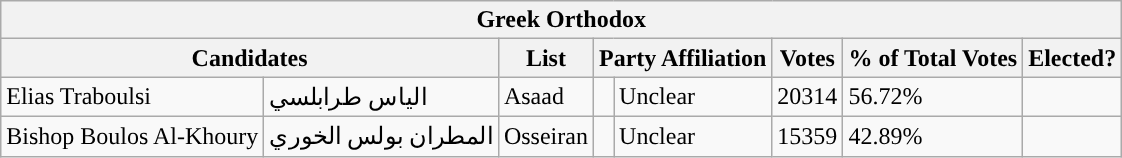<table class="wikitable sortable">
<tr>
<th colspan="8">Greek Orthodox</th>
</tr>
<tr>
<th colspan="2">Candidates</th>
<th>List</th>
<th colspan="2">Party Affiliation</th>
<th>Votes</th>
<th>% of Total Votes</th>
<th>Elected?</th>
</tr>
<tr>
<td>Elias Traboulsi</td>
<td>الياس طرابلسي</td>
<td>Asaad</td>
<td style="background: "></td>
<td>Unclear</td>
<td>20314</td>
<td>56.72%</td>
<td></td>
</tr>
<tr>
<td>Bishop Boulos Al-Khoury</td>
<td>المطران بولس الخوري</td>
<td>Osseiran</td>
<td style="background: "></td>
<td>Unclear</td>
<td>15359</td>
<td>42.89%</td>
<td></td>
</tr>
</table>
